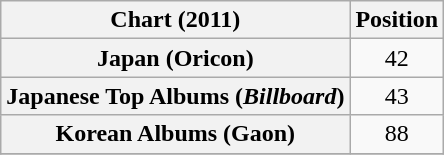<table class="wikitable sortable plainrowheaders" style="text-align:center;">
<tr>
<th>Chart (2011)</th>
<th>Position</th>
</tr>
<tr>
<th scope="row">Japan (Oricon)</th>
<td>42</td>
</tr>
<tr>
<th scope="row">Japanese Top Albums (<em>Billboard</em>)</th>
<td>43</td>
</tr>
<tr>
<th scope="row">Korean Albums (Gaon)</th>
<td>88</td>
</tr>
<tr>
</tr>
</table>
